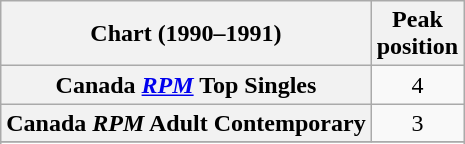<table class="wikitable sortable plainrowheaders" style="text-align:center">
<tr>
<th>Chart (1990–1991)</th>
<th>Peak<br>position</th>
</tr>
<tr>
<th scope="row">Canada <em><a href='#'>RPM</a></em> Top Singles</th>
<td>4</td>
</tr>
<tr>
<th scope="row">Canada <em>RPM</em> Adult Contemporary</th>
<td>3</td>
</tr>
<tr>
</tr>
<tr>
</tr>
</table>
